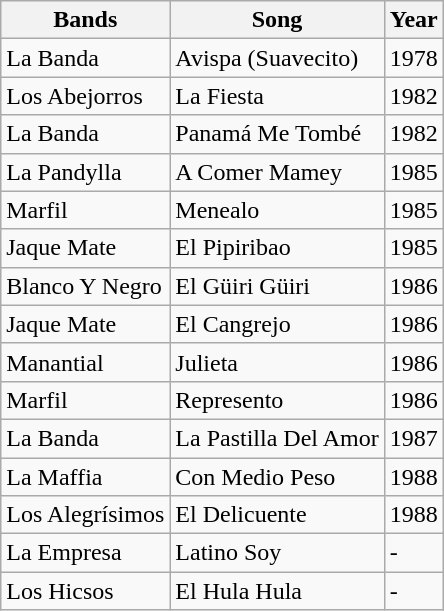<table class="wikitable">
<tr>
<th>Bands</th>
<th>Song</th>
<th>Year</th>
</tr>
<tr>
<td>La Banda</td>
<td>Avispa (Suavecito)</td>
<td>1978</td>
</tr>
<tr>
<td>Los Abejorros</td>
<td>La Fiesta</td>
<td>1982</td>
</tr>
<tr>
<td>La Banda</td>
<td>Panamá Me Tombé</td>
<td>1982</td>
</tr>
<tr>
<td>La Pandylla</td>
<td>A Comer Mamey</td>
<td>1985</td>
</tr>
<tr>
<td>Marfil</td>
<td>Menealo</td>
<td>1985</td>
</tr>
<tr>
<td>Jaque Mate</td>
<td>El Pipiribao</td>
<td>1985</td>
</tr>
<tr>
<td>Blanco Y Negro</td>
<td>El Güiri Güiri</td>
<td>1986</td>
</tr>
<tr>
<td>Jaque Mate</td>
<td>El Cangrejo</td>
<td>1986</td>
</tr>
<tr>
<td>Manantial</td>
<td>Julieta</td>
<td>1986</td>
</tr>
<tr>
<td>Marfil</td>
<td>Represento</td>
<td>1986</td>
</tr>
<tr>
<td>La Banda</td>
<td>La Pastilla Del Amor</td>
<td>1987</td>
</tr>
<tr>
<td>La Maffia</td>
<td>Con Medio Peso</td>
<td>1988</td>
</tr>
<tr>
<td>Los Alegrísimos</td>
<td>El Delicuente</td>
<td>1988</td>
</tr>
<tr>
<td>La Empresa</td>
<td>Latino Soy</td>
<td>-</td>
</tr>
<tr>
<td>Los Hicsos</td>
<td>El Hula Hula</td>
<td>-</td>
</tr>
</table>
